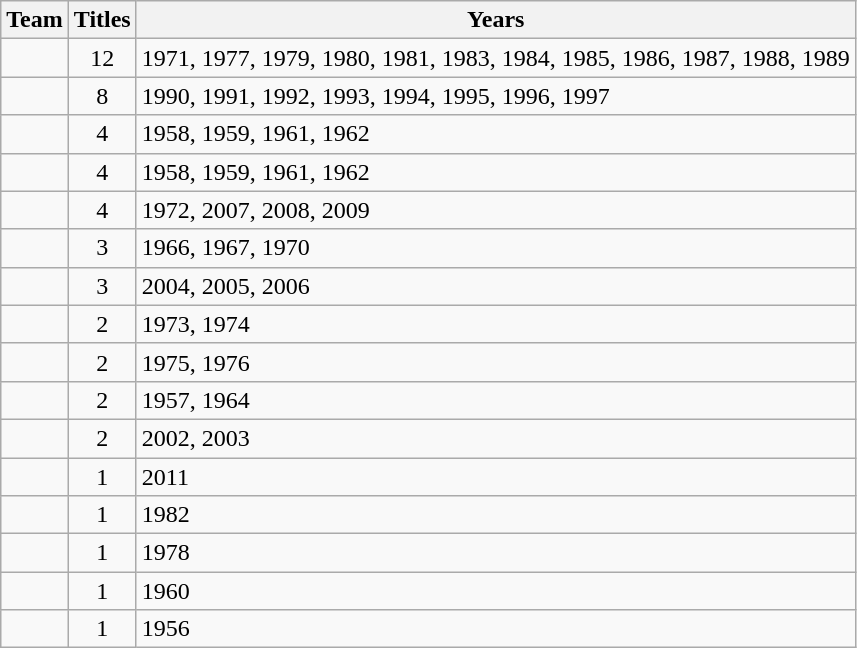<table class="wikitable sortable" style="text-align:center">
<tr>
<th>Team</th>
<th>Titles</th>
<th>Years</th>
</tr>
<tr>
<td style=><em></em></td>
<td>12</td>
<td align=left>1971, 1977, 1979, 1980, 1981, 1983, 1984, 1985, 1986, 1987, 1988, 1989</td>
</tr>
<tr>
<td style=><em></em></td>
<td>8</td>
<td align=left>1990, 1991, 1992, 1993, 1994, 1995, 1996, 1997</td>
</tr>
<tr>
<td style=><em></em></td>
<td>4</td>
<td align=left>1958, 1959, 1961, 1962</td>
</tr>
<tr>
<td style=><em></em></td>
<td>4</td>
<td align=left>1958, 1959, 1961, 1962</td>
</tr>
<tr>
<td style=><em></em></td>
<td>4</td>
<td align=left>1972, 2007, 2008, 2009</td>
</tr>
<tr>
<td style=><em></em></td>
<td>3</td>
<td align=left>1966, 1967, 1970</td>
</tr>
<tr>
<td style=><em></em></td>
<td>3</td>
<td align=left>2004, 2005, 2006</td>
</tr>
<tr>
<td style=><em></em></td>
<td>2</td>
<td align=left>1973, 1974</td>
</tr>
<tr>
<td style=><em></em></td>
<td>2</td>
<td align=left>1975, 1976</td>
</tr>
<tr>
<td style=><em></em></td>
<td>2</td>
<td align=left>1957, 1964</td>
</tr>
<tr>
<td style=><em></em></td>
<td>2</td>
<td align=left>2002, 2003</td>
</tr>
<tr>
<td style=><em></em></td>
<td>1</td>
<td align=left>2011</td>
</tr>
<tr>
<td style=><em></em></td>
<td>1</td>
<td align=left>1982</td>
</tr>
<tr>
<td style=><em></em></td>
<td>1</td>
<td align=left>1978</td>
</tr>
<tr>
<td style=><em></em></td>
<td>1</td>
<td align=left>1960</td>
</tr>
<tr>
<td style=><em></em></td>
<td>1</td>
<td align=left>1956</td>
</tr>
</table>
